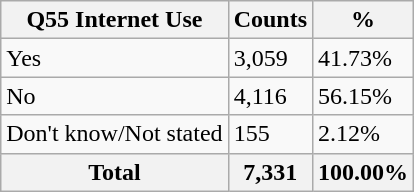<table class="wikitable sortable">
<tr>
<th>Q55 Internet Use</th>
<th>Counts</th>
<th>%</th>
</tr>
<tr>
<td>Yes</td>
<td>3,059</td>
<td>41.73%</td>
</tr>
<tr>
<td>No</td>
<td>4,116</td>
<td>56.15%</td>
</tr>
<tr>
<td>Don't know/Not stated</td>
<td>155</td>
<td>2.12%</td>
</tr>
<tr>
<th>Total</th>
<th>7,331</th>
<th>100.00%</th>
</tr>
</table>
